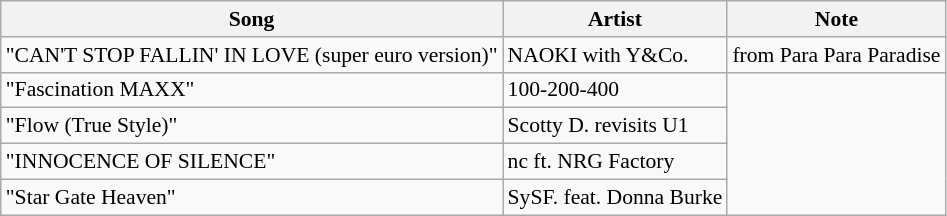<table class="wikitable sortable" style="font-size:90%;">
<tr>
<th>Song</th>
<th>Artist</th>
<th>Note</th>
</tr>
<tr>
<td>"CAN'T STOP FALLIN' IN LOVE (super euro version)"</td>
<td>NAOKI with Y&Co.</td>
<td>from Para Para Paradise</td>
</tr>
<tr>
<td>"Fascination MAXX"</td>
<td>100-200-400</td>
</tr>
<tr>
<td>"Flow (True Style)"</td>
<td>Scotty D. revisits U1</td>
</tr>
<tr>
<td>"INNOCENCE OF SILENCE"</td>
<td>nc ft. NRG Factory</td>
</tr>
<tr>
<td>"Star Gate Heaven"</td>
<td>SySF. feat. Donna Burke</td>
</tr>
</table>
